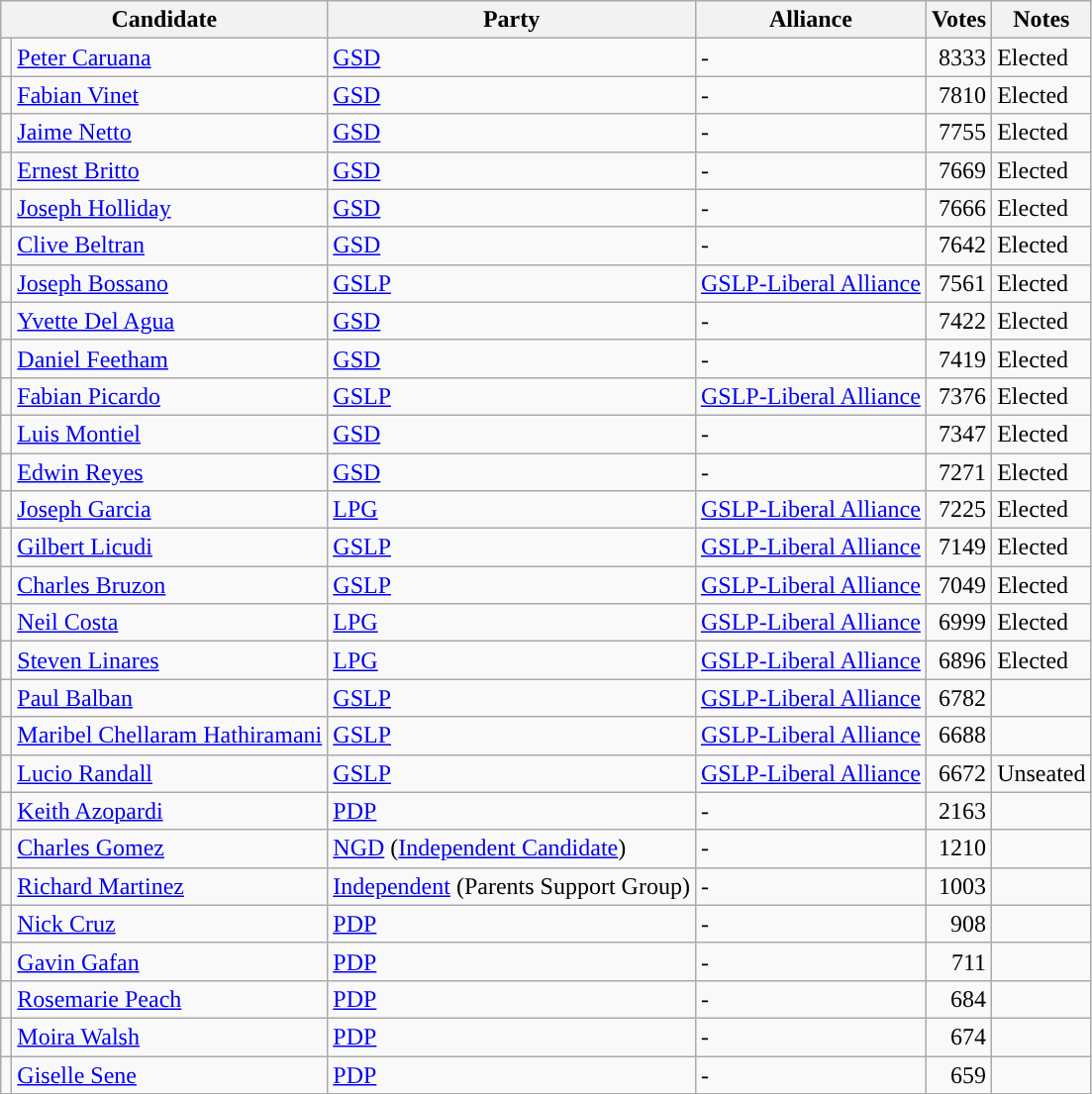<table class=wikitable>
<tr>
<th colspan=2>Candidate</th>
<th>Party</th>
<th>Alliance</th>
<th>Votes</th>
<th>Notes</th>
</tr>
<tr>
<td style="background-color: "></td>
<td><a href='#'>Peter Caruana</a></td>
<td><a href='#'>GSD</a></td>
<td>-</td>
<td align=right>8333</td>
<td>Elected</td>
</tr>
<tr>
<td style="background-color: "></td>
<td><a href='#'>Fabian Vinet</a></td>
<td><a href='#'>GSD</a></td>
<td>-</td>
<td align=right>7810</td>
<td>Elected</td>
</tr>
<tr>
<td style="background-color: "></td>
<td><a href='#'>Jaime Netto</a></td>
<td><a href='#'>GSD</a></td>
<td>-</td>
<td align=right>7755</td>
<td>Elected</td>
</tr>
<tr>
<td style="background-color: "></td>
<td><a href='#'>Ernest Britto</a></td>
<td><a href='#'>GSD</a></td>
<td>-</td>
<td align=right>7669</td>
<td>Elected</td>
</tr>
<tr>
<td style="background-color: "></td>
<td><a href='#'>Joseph Holliday</a></td>
<td><a href='#'>GSD</a></td>
<td>-</td>
<td align=right>7666</td>
<td>Elected</td>
</tr>
<tr>
<td style="background-color: "></td>
<td><a href='#'>Clive Beltran</a></td>
<td><a href='#'>GSD</a></td>
<td>-</td>
<td align=right>7642</td>
<td>Elected</td>
</tr>
<tr>
<td style="background-color: "></td>
<td><a href='#'>Joseph Bossano</a></td>
<td><a href='#'>GSLP</a></td>
<td><a href='#'>GSLP-Liberal Alliance</a></td>
<td align=right>7561</td>
<td>Elected</td>
</tr>
<tr>
<td style="background-color: "></td>
<td><a href='#'>Yvette Del Agua</a></td>
<td><a href='#'>GSD</a></td>
<td>-</td>
<td align=right>7422</td>
<td>Elected</td>
</tr>
<tr>
<td style="background-color: "></td>
<td><a href='#'>Daniel Feetham</a></td>
<td><a href='#'>GSD</a></td>
<td>-</td>
<td align=right>7419</td>
<td>Elected</td>
</tr>
<tr>
<td style="background-color: "></td>
<td><a href='#'>Fabian Picardo</a></td>
<td><a href='#'>GSLP</a></td>
<td><a href='#'>GSLP-Liberal Alliance</a></td>
<td align=right>7376</td>
<td>Elected</td>
</tr>
<tr>
<td style="background-color: "></td>
<td><a href='#'>Luis Montiel</a></td>
<td><a href='#'>GSD</a></td>
<td>-</td>
<td align=right>7347</td>
<td>Elected</td>
</tr>
<tr>
<td style="background-color: "></td>
<td><a href='#'>Edwin Reyes</a></td>
<td><a href='#'>GSD</a></td>
<td>-</td>
<td align=right>7271</td>
<td>Elected</td>
</tr>
<tr>
<td style="background-color: "></td>
<td><a href='#'>Joseph Garcia</a></td>
<td><a href='#'>LPG</a></td>
<td><a href='#'>GSLP-Liberal Alliance</a></td>
<td align=right>7225</td>
<td>Elected</td>
</tr>
<tr>
<td style="background-color: "></td>
<td><a href='#'>Gilbert Licudi</a></td>
<td><a href='#'>GSLP</a></td>
<td><a href='#'>GSLP-Liberal Alliance</a></td>
<td align=right>7149</td>
<td>Elected</td>
</tr>
<tr>
<td style="background-color: "></td>
<td><a href='#'>Charles Bruzon</a></td>
<td><a href='#'>GSLP</a></td>
<td><a href='#'>GSLP-Liberal Alliance</a></td>
<td align=right>7049</td>
<td>Elected</td>
</tr>
<tr>
<td style="background-color: "></td>
<td><a href='#'>Neil Costa</a></td>
<td><a href='#'>LPG</a></td>
<td><a href='#'>GSLP-Liberal Alliance</a></td>
<td align=right>6999</td>
<td>Elected</td>
</tr>
<tr>
<td style="background-color: "></td>
<td><a href='#'>Steven Linares</a></td>
<td><a href='#'>LPG</a></td>
<td><a href='#'>GSLP-Liberal Alliance</a></td>
<td align=right>6896</td>
<td>Elected</td>
</tr>
<tr>
<td style="background-color: "></td>
<td><a href='#'>Paul Balban</a></td>
<td><a href='#'>GSLP</a></td>
<td><a href='#'>GSLP-Liberal Alliance</a></td>
<td align=right>6782</td>
<td></td>
</tr>
<tr>
<td style="background-color: "></td>
<td><a href='#'>Maribel Chellaram Hathiramani</a></td>
<td><a href='#'>GSLP</a></td>
<td><a href='#'>GSLP-Liberal Alliance</a></td>
<td align=right>6688</td>
<td></td>
</tr>
<tr>
<td style="background-color: "></td>
<td><a href='#'>Lucio Randall</a></td>
<td><a href='#'>GSLP</a></td>
<td><a href='#'>GSLP-Liberal Alliance</a></td>
<td align=right>6672</td>
<td>Unseated</td>
</tr>
<tr>
<td style="background-color: "></td>
<td><a href='#'>Keith Azopardi</a></td>
<td><a href='#'>PDP</a></td>
<td>-</td>
<td align=right>2163</td>
<td></td>
</tr>
<tr>
<td style="background-color: "></td>
<td><a href='#'>Charles Gomez</a></td>
<td><a href='#'>NGD</a> (<a href='#'>Independent Candidate</a>)</td>
<td>-</td>
<td align=right>1210</td>
<td></td>
</tr>
<tr>
<td style="background-color: "></td>
<td><a href='#'>Richard Martinez</a></td>
<td><a href='#'>Independent</a> (Parents Support Group)</td>
<td>-</td>
<td align=right>1003</td>
<td></td>
</tr>
<tr>
<td style="background-color: "></td>
<td><a href='#'>Nick Cruz</a></td>
<td><a href='#'>PDP</a></td>
<td>-</td>
<td align=right>908</td>
<td></td>
</tr>
<tr>
<td style="background-color: "></td>
<td><a href='#'>Gavin Gafan</a></td>
<td><a href='#'>PDP</a></td>
<td>-</td>
<td align=right>711</td>
<td></td>
</tr>
<tr>
<td style="background-color: "></td>
<td><a href='#'>Rosemarie Peach</a></td>
<td><a href='#'>PDP</a></td>
<td>-</td>
<td align=right>684</td>
<td></td>
</tr>
<tr>
<td style="background-color: "></td>
<td><a href='#'>Moira Walsh</a></td>
<td><a href='#'>PDP</a></td>
<td>-</td>
<td align=right>674</td>
<td></td>
</tr>
<tr>
<td style="background-color: "></td>
<td><a href='#'>Giselle Sene</a></td>
<td><a href='#'>PDP</a></td>
<td>-</td>
<td align=right>659</td>
<td></td>
</tr>
</table>
